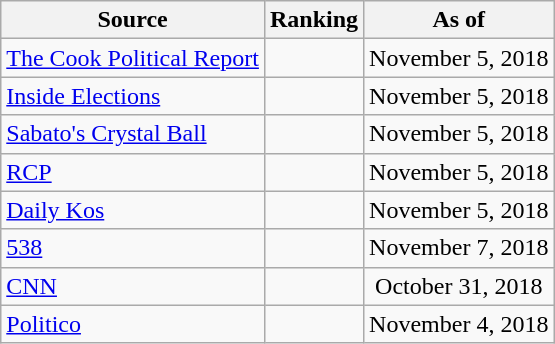<table class="wikitable" style="text-align:center">
<tr>
<th>Source</th>
<th>Ranking</th>
<th>As of</th>
</tr>
<tr>
<td align=left><a href='#'>The Cook Political Report</a></td>
<td></td>
<td>November 5, 2018</td>
</tr>
<tr>
<td align=left><a href='#'>Inside Elections</a></td>
<td></td>
<td>November 5, 2018</td>
</tr>
<tr>
<td align=left><a href='#'>Sabato's Crystal Ball</a></td>
<td></td>
<td>November 5, 2018</td>
</tr>
<tr>
<td align="left"><a href='#'>RCP</a></td>
<td></td>
<td>November 5, 2018</td>
</tr>
<tr>
<td align="left"><a href='#'>Daily Kos</a></td>
<td></td>
<td>November 5, 2018</td>
</tr>
<tr>
<td align="left"><a href='#'>538</a></td>
<td></td>
<td>November 7, 2018</td>
</tr>
<tr>
<td align="left"><a href='#'>CNN</a></td>
<td></td>
<td>October 31, 2018</td>
</tr>
<tr>
<td align="left"><a href='#'>Politico</a></td>
<td></td>
<td>November 4, 2018</td>
</tr>
</table>
